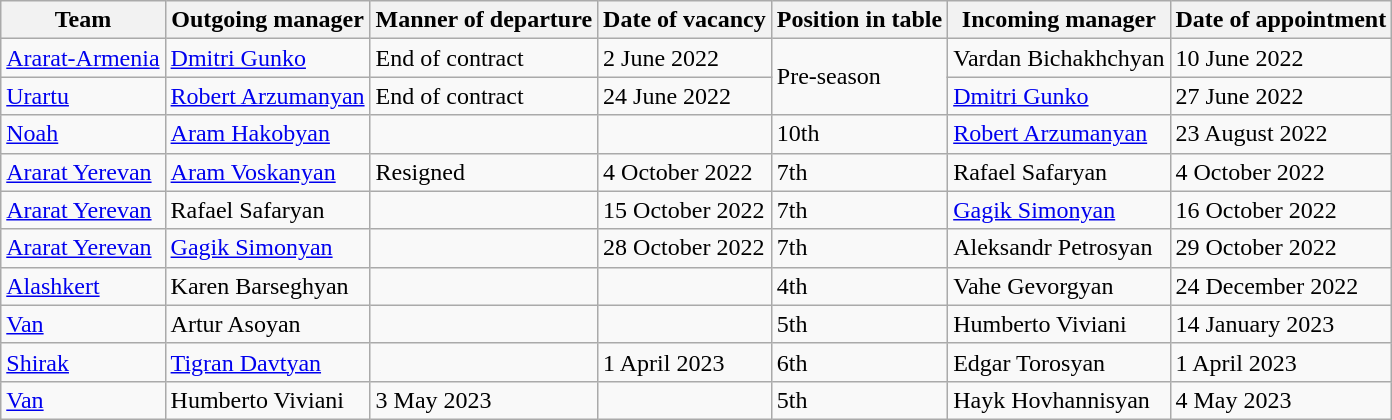<table class="wikitable">
<tr>
<th>Team</th>
<th>Outgoing manager</th>
<th>Manner of departure</th>
<th>Date of vacancy</th>
<th>Position in table</th>
<th>Incoming manager</th>
<th>Date of appointment</th>
</tr>
<tr>
<td><a href='#'>Ararat-Armenia</a></td>
<td><a href='#'>Dmitri Gunko</a></td>
<td>End of contract</td>
<td>2 June 2022</td>
<td rowspan="2">Pre-season</td>
<td>Vardan Bichakhchyan</td>
<td>10 June 2022</td>
</tr>
<tr>
<td><a href='#'>Urartu</a></td>
<td><a href='#'>Robert Arzumanyan</a></td>
<td>End of contract</td>
<td>24 June 2022</td>
<td><a href='#'>Dmitri Gunko</a></td>
<td>27 June 2022</td>
</tr>
<tr>
<td><a href='#'>Noah</a></td>
<td><a href='#'>Aram Hakobyan</a></td>
<td></td>
<td></td>
<td>10th</td>
<td><a href='#'>Robert Arzumanyan</a></td>
<td>23 August 2022</td>
</tr>
<tr>
<td><a href='#'>Ararat Yerevan</a></td>
<td><a href='#'>Aram Voskanyan</a></td>
<td>Resigned</td>
<td>4 October 2022</td>
<td>7th</td>
<td>Rafael Safaryan</td>
<td>4 October 2022</td>
</tr>
<tr>
<td><a href='#'>Ararat Yerevan</a></td>
<td>Rafael Safaryan</td>
<td></td>
<td>15 October 2022</td>
<td>7th</td>
<td><a href='#'>Gagik Simonyan</a></td>
<td>16 October 2022</td>
</tr>
<tr>
<td><a href='#'>Ararat Yerevan</a></td>
<td><a href='#'>Gagik Simonyan</a></td>
<td></td>
<td>28 October 2022</td>
<td>7th</td>
<td>Aleksandr Petrosyan</td>
<td>29 October 2022</td>
</tr>
<tr>
<td><a href='#'>Alashkert</a></td>
<td>Karen Barseghyan</td>
<td></td>
<td></td>
<td>4th</td>
<td>Vahe Gevorgyan</td>
<td>24 December 2022</td>
</tr>
<tr>
<td><a href='#'>Van</a></td>
<td>Artur Asoyan</td>
<td></td>
<td></td>
<td>5th</td>
<td>Humberto Viviani</td>
<td>14 January 2023</td>
</tr>
<tr>
<td><a href='#'>Shirak</a></td>
<td><a href='#'>Tigran Davtyan</a></td>
<td></td>
<td>1 April 2023</td>
<td>6th</td>
<td>Edgar Torosyan</td>
<td>1 April 2023</td>
</tr>
<tr>
<td><a href='#'>Van</a></td>
<td>Humberto Viviani</td>
<td>3 May 2023</td>
<td></td>
<td>5th</td>
<td>Hayk Hovhannisyan</td>
<td>4 May 2023</td>
</tr>
</table>
